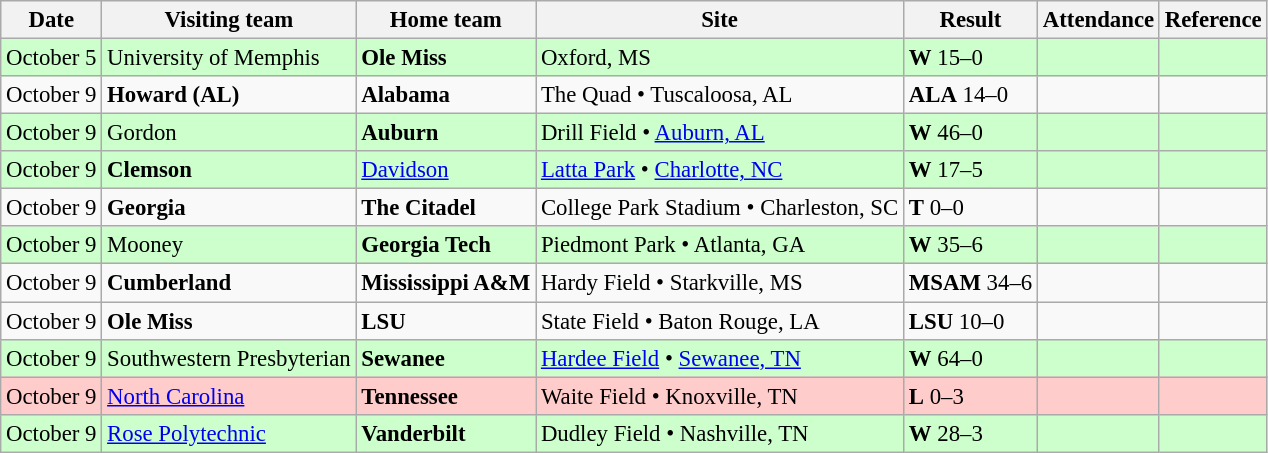<table class="wikitable" style="font-size:95%;">
<tr>
<th>Date</th>
<th>Visiting team</th>
<th>Home team</th>
<th>Site</th>
<th>Result</th>
<th>Attendance</th>
<th class="unsortable">Reference</th>
</tr>
<tr bgcolor=ccffcc>
<td>October 5</td>
<td>University of Memphis</td>
<td><strong>Ole Miss</strong></td>
<td>Oxford, MS</td>
<td><strong>W</strong> 15–0</td>
<td></td>
<td></td>
</tr>
<tr bgcolor=>
<td>October 9</td>
<td><strong>Howard (AL)</strong></td>
<td><strong>Alabama</strong></td>
<td>The Quad • Tuscaloosa, AL</td>
<td><strong>ALA</strong> 14–0</td>
<td></td>
<td></td>
</tr>
<tr bgcolor=ccffcc>
<td>October 9</td>
<td>Gordon</td>
<td><strong>Auburn</strong></td>
<td>Drill Field • <a href='#'>Auburn, AL</a></td>
<td><strong>W</strong> 46–0</td>
<td></td>
<td></td>
</tr>
<tr bgcolor=ccffcc>
<td>October 9</td>
<td><strong>Clemson</strong></td>
<td><a href='#'>Davidson</a></td>
<td><a href='#'>Latta Park</a> • <a href='#'>Charlotte, NC</a></td>
<td><strong>W</strong> 17–5</td>
<td></td>
<td></td>
</tr>
<tr bgcolor=>
<td>October 9</td>
<td><strong>Georgia</strong></td>
<td><strong>The Citadel</strong></td>
<td>College Park Stadium • Charleston, SC</td>
<td><strong>T</strong> 0–0</td>
<td></td>
<td></td>
</tr>
<tr bgcolor=ccffcc>
<td>October 9</td>
<td>Mooney</td>
<td><strong>Georgia Tech</strong></td>
<td>Piedmont Park • Atlanta, GA</td>
<td><strong>W</strong> 35–6</td>
<td></td>
<td></td>
</tr>
<tr bgcolor=>
<td>October 9</td>
<td><strong>Cumberland</strong></td>
<td><strong>Mississippi A&M</strong></td>
<td>Hardy Field •  Starkville, MS</td>
<td><strong>MSAM</strong> 34–6</td>
<td></td>
<td></td>
</tr>
<tr bgcolor=>
<td>October 9</td>
<td><strong>Ole Miss</strong></td>
<td><strong>LSU</strong></td>
<td>State Field • Baton Rouge, LA</td>
<td><strong>LSU</strong> 10–0</td>
<td></td>
<td></td>
</tr>
<tr bgcolor=ccffcc>
<td>October 9</td>
<td>Southwestern Presbyterian</td>
<td><strong>Sewanee</strong></td>
<td><a href='#'>Hardee Field</a> • <a href='#'>Sewanee, TN</a></td>
<td><strong>W</strong> 64–0</td>
<td></td>
<td></td>
</tr>
<tr bgcolor=ffcccc>
<td>October 9</td>
<td><a href='#'>North Carolina</a></td>
<td><strong>Tennessee</strong></td>
<td>Waite Field • Knoxville, TN</td>
<td><strong>L</strong> 0–3</td>
<td></td>
<td></td>
</tr>
<tr bgcolor=ccffcc>
<td>October 9</td>
<td><a href='#'>Rose Polytechnic</a></td>
<td><strong>Vanderbilt</strong></td>
<td>Dudley Field • Nashville, TN</td>
<td><strong>W</strong> 28–3</td>
<td></td>
<td></td>
</tr>
</table>
